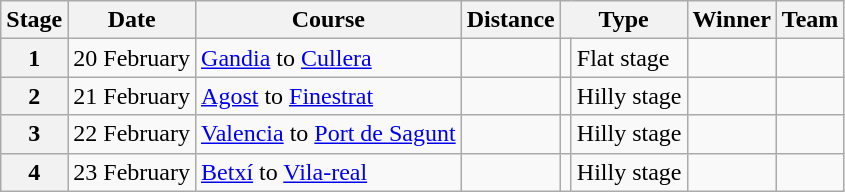<table class=wikitable>
<tr>
<th>Stage</th>
<th>Date</th>
<th>Course</th>
<th>Distance</th>
<th colspan=2>Type</th>
<th>Winner</th>
<th>Team</th>
</tr>
<tr>
<th align=center>1</th>
<td align=center>20 February</td>
<td><a href='#'>Gandia</a> to <a href='#'>Cullera</a></td>
<td align=center></td>
<td></td>
<td>Flat stage</td>
<td></td>
<td></td>
</tr>
<tr>
<th align=center>2</th>
<td align=center>21 February</td>
<td><a href='#'>Agost</a> to <a href='#'>Finestrat</a></td>
<td align=center></td>
<td></td>
<td>Hilly stage</td>
<td></td>
<td></td>
</tr>
<tr>
<th align=center>3</th>
<td align=center>22 February</td>
<td><a href='#'>Valencia</a> to <a href='#'>Port de Sagunt</a></td>
<td align=center></td>
<td></td>
<td>Hilly stage</td>
<td></td>
<td></td>
</tr>
<tr>
<th align=center>4</th>
<td align=center>23 February</td>
<td><a href='#'>Betxí</a> to <a href='#'>Vila-real</a></td>
<td align=center></td>
<td></td>
<td>Hilly stage</td>
<td></td>
<td></td>
</tr>
</table>
